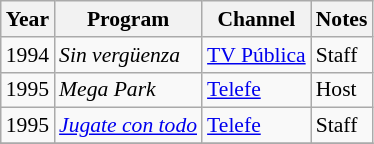<table class="wikitable" style="font-size: 90%;">
<tr>
<th>Year</th>
<th>Program</th>
<th>Channel</th>
<th>Notes</th>
</tr>
<tr>
<td>1994</td>
<td><em>Sin vergüenza</em></td>
<td><a href='#'>TV Pública</a></td>
<td>Staff</td>
</tr>
<tr>
<td>1995</td>
<td><em>Mega Park</em></td>
<td><a href='#'>Telefe</a></td>
<td>Host</td>
</tr>
<tr>
<td>1995</td>
<td><em><a href='#'>Jugate con todo</a></em></td>
<td><a href='#'>Telefe</a></td>
<td>Staff</td>
</tr>
<tr>
</tr>
</table>
